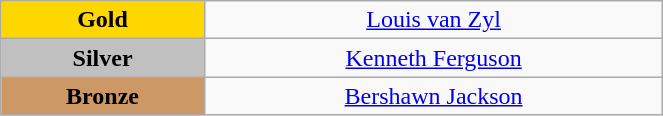<table class="wikitable" style="text-align:center; " width="35%">
<tr>
<td bgcolor="gold"><strong>Gold</strong></td>
<td><a href='#'>Louis van Zyl</a><br>  <small><em></em></small></td>
</tr>
<tr>
<td bgcolor="silver"><strong>Silver</strong></td>
<td><a href='#'>Kenneth Ferguson</a><br>  <small><em></em></small></td>
</tr>
<tr>
<td bgcolor="CC9966"><strong>Bronze</strong></td>
<td><a href='#'>Bershawn Jackson</a><br>  <small><em></em></small></td>
</tr>
</table>
